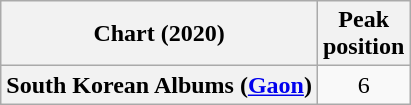<table class="wikitable plainrowheaders" style="text-align:center">
<tr>
<th>Chart (2020)</th>
<th>Peak<br>position</th>
</tr>
<tr>
<th scope="row">South Korean Albums (<a href='#'>Gaon</a>)</th>
<td>6</td>
</tr>
</table>
